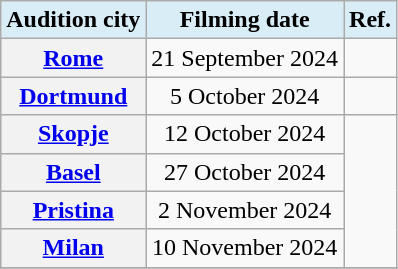<table class="wikitable plainrowheaders" style="text-align:center">
<tr>
<th scope="col" style="background:#d9edf7;">Audition city</th>
<th scope="col" style="background:#d9edf7;">Filming date</th>
<th scope="col" style="background:#d9edf7;">Ref.</th>
</tr>
<tr>
<th scope="row"><a href='#'>Rome</a></th>
<td>21 September 2024</td>
<td></td>
</tr>
<tr>
<th scope="row"><a href='#'>Dortmund</a></th>
<td>5 October 2024</td>
<td></td>
</tr>
<tr>
<th scope="row"><a href='#'>Skopje</a></th>
<td>12 October 2024</td>
<td rowspan="4"></td>
</tr>
<tr>
<th scope="row"><a href='#'>Basel</a></th>
<td>27 October 2024</td>
</tr>
<tr>
<th scope="row"><a href='#'>Pristina</a></th>
<td>2 November 2024</td>
</tr>
<tr>
<th scope="row"><a href='#'>Milan</a></th>
<td>10 November 2024</td>
</tr>
<tr>
</tr>
</table>
